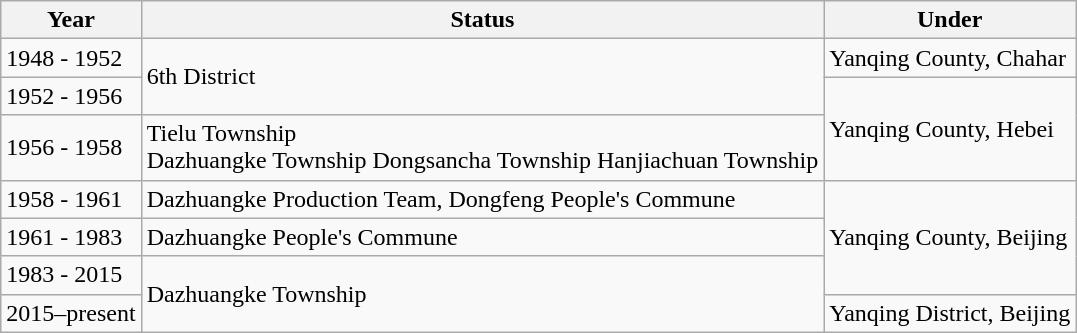<table class="wikitable">
<tr>
<th>Year</th>
<th>Status</th>
<th>Under</th>
</tr>
<tr>
<td>1948 - 1952</td>
<td rowspan="2">6th District</td>
<td>Yanqing County, Chahar</td>
</tr>
<tr>
<td>1952 - 1956</td>
<td rowspan="2">Yanqing County, Hebei</td>
</tr>
<tr>
<td>1956 - 1958</td>
<td>Tielu Township<br>Dazhuangke Township
Dongsancha Township
Hanjiachuan Township</td>
</tr>
<tr>
<td>1958 - 1961</td>
<td>Dazhuangke Production Team, Dongfeng People's Commune</td>
<td rowspan="3">Yanqing County, Beijing</td>
</tr>
<tr>
<td>1961 - 1983</td>
<td>Dazhuangke People's Commune</td>
</tr>
<tr>
<td>1983 - 2015</td>
<td rowspan="2">Dazhuangke Township</td>
</tr>
<tr>
<td>2015–present</td>
<td>Yanqing District, Beijing</td>
</tr>
</table>
